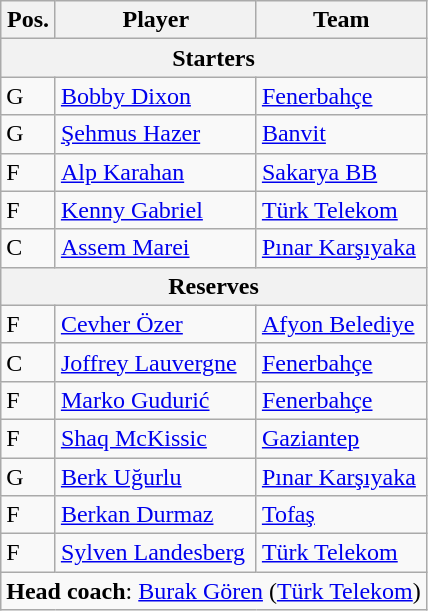<table class="wikitable">
<tr>
<th>Pos.</th>
<th>Player</th>
<th>Team</th>
</tr>
<tr>
<th colspan="3">Starters</th>
</tr>
<tr>
<td>G</td>
<td> <a href='#'>Bobby Dixon</a></td>
<td><a href='#'>Fenerbahçe</a></td>
</tr>
<tr>
<td>G</td>
<td> <a href='#'>Şehmus Hazer</a></td>
<td><a href='#'>Banvit</a></td>
</tr>
<tr>
<td>F</td>
<td> <a href='#'>Alp Karahan</a></td>
<td><a href='#'>Sakarya BB</a></td>
</tr>
<tr>
<td>F</td>
<td> <a href='#'>Kenny Gabriel</a></td>
<td><a href='#'>Türk Telekom</a></td>
</tr>
<tr>
<td>C</td>
<td> <a href='#'>Assem Marei</a></td>
<td><a href='#'>Pınar Karşıyaka</a></td>
</tr>
<tr>
<th colspan="3">Reserves</th>
</tr>
<tr>
<td>F</td>
<td> <a href='#'>Cevher Özer</a></td>
<td><a href='#'>Afyon Belediye</a></td>
</tr>
<tr>
<td>C</td>
<td> <a href='#'>Joffrey Lauvergne</a></td>
<td><a href='#'>Fenerbahçe</a></td>
</tr>
<tr>
<td>F</td>
<td> <a href='#'>Marko Gudurić</a></td>
<td><a href='#'>Fenerbahçe</a></td>
</tr>
<tr>
<td>F</td>
<td> <a href='#'>Shaq McKissic</a></td>
<td><a href='#'>Gaziantep</a></td>
</tr>
<tr>
<td>G</td>
<td> <a href='#'>Berk Uğurlu</a></td>
<td><a href='#'>Pınar Karşıyaka</a></td>
</tr>
<tr>
<td>F</td>
<td> <a href='#'>Berkan Durmaz</a></td>
<td><a href='#'>Tofaş</a></td>
</tr>
<tr>
<td>F</td>
<td> <a href='#'>Sylven Landesberg</a></td>
<td><a href='#'>Türk Telekom</a></td>
</tr>
<tr>
<td colspan="3"><strong>Head coach</strong>: <a href='#'>Burak Gören</a> (<a href='#'>Türk Telekom</a>)</td>
</tr>
</table>
